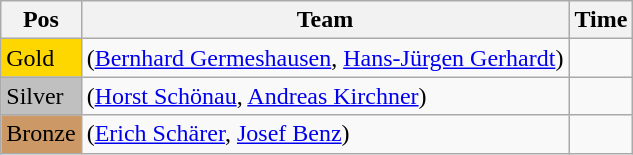<table class="wikitable">
<tr>
<th>Pos</th>
<th>Team</th>
<th>Time</th>
</tr>
<tr>
<td style="background:gold">Gold</td>
<td> (<a href='#'>Bernhard Germeshausen</a>, <a href='#'>Hans-Jürgen Gerhardt</a>)</td>
<td></td>
</tr>
<tr>
<td style="background:silver">Silver</td>
<td> (<a href='#'>Horst Schönau</a>, <a href='#'>Andreas Kirchner</a>)</td>
<td></td>
</tr>
<tr>
<td style="background:#cc9966">Bronze</td>
<td> (<a href='#'>Erich Schärer</a>, <a href='#'>Josef Benz</a>)</td>
<td></td>
</tr>
</table>
